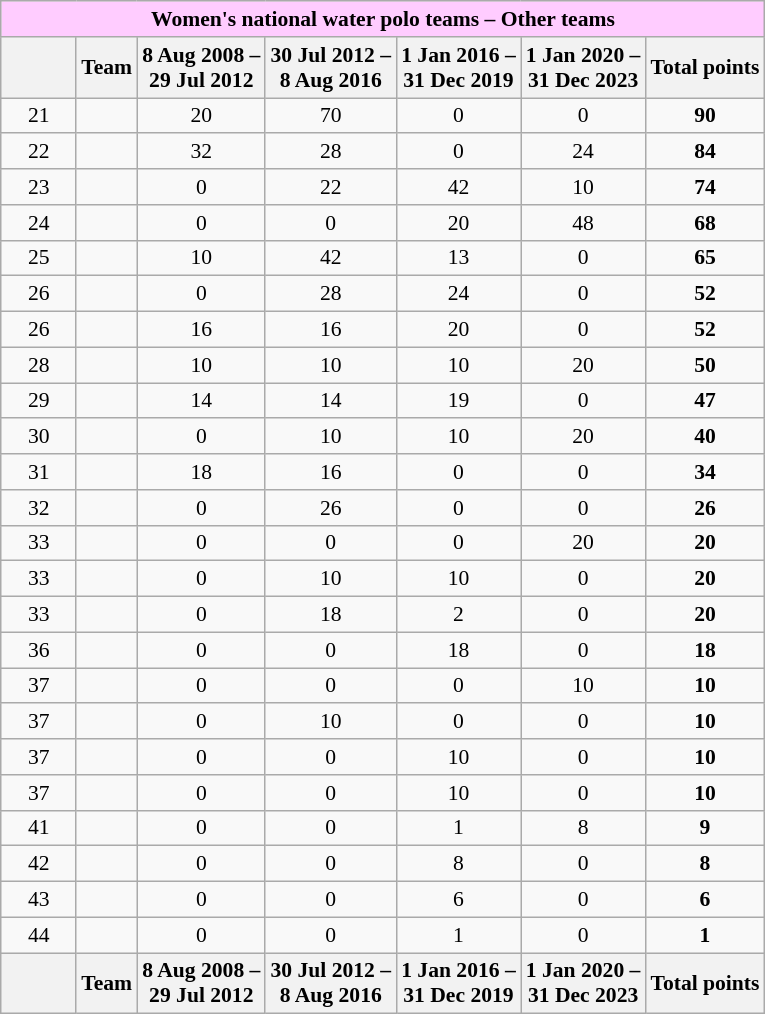<table class="wikitable mw-collapsible autocollapse" style="text-align: center; font-size: 90%; margin-left: 1em;">
<tr>
<th colspan="7" style="background-color: #ffccff;">Women's national water polo teams – Other teams</th>
</tr>
<tr>
<th style="width: 3em;"></th>
<th>Team</th>
<th>8 Aug 2008 –<br>29 Jul 2012</th>
<th>30 Jul 2012 –<br>8 Aug 2016</th>
<th>1 Jan 2016 –<br>31 Dec 2019</th>
<th>1 Jan 2020 –<br>31 Dec 2023</th>
<th>Total points</th>
</tr>
<tr>
<td>21</td>
<td style="text-align: left;"></td>
<td>20</td>
<td>70</td>
<td>0</td>
<td>0</td>
<td><strong>90</strong></td>
</tr>
<tr>
<td>22</td>
<td style="text-align: left;"></td>
<td>32</td>
<td>28</td>
<td>0</td>
<td>24</td>
<td><strong>84</strong></td>
</tr>
<tr>
<td>23</td>
<td style="text-align: left;"></td>
<td>0</td>
<td>22</td>
<td>42</td>
<td>10</td>
<td><strong>74</strong></td>
</tr>
<tr>
<td>24</td>
<td style="text-align: left;"></td>
<td>0</td>
<td>0</td>
<td>20</td>
<td>48</td>
<td><strong>68</strong></td>
</tr>
<tr>
<td>25</td>
<td style="text-align: left;"></td>
<td>10</td>
<td>42</td>
<td>13</td>
<td>0</td>
<td><strong>65</strong></td>
</tr>
<tr>
<td>26</td>
<td style="text-align: left;"></td>
<td>0</td>
<td>28</td>
<td>24</td>
<td>0</td>
<td><strong>52</strong></td>
</tr>
<tr>
<td>26</td>
<td style="text-align: left;"></td>
<td>16</td>
<td>16</td>
<td>20</td>
<td>0</td>
<td><strong>52</strong></td>
</tr>
<tr>
<td>28</td>
<td style="text-align: left;"></td>
<td>10</td>
<td>10</td>
<td>10</td>
<td>20</td>
<td><strong>50</strong></td>
</tr>
<tr>
<td>29</td>
<td style="text-align: left;"></td>
<td>14</td>
<td>14</td>
<td>19</td>
<td>0</td>
<td><strong>47</strong></td>
</tr>
<tr>
<td>30</td>
<td style="text-align: left;"></td>
<td>0</td>
<td>10</td>
<td>10</td>
<td>20</td>
<td><strong>40</strong></td>
</tr>
<tr>
<td>31</td>
<td style="text-align: left;"></td>
<td>18</td>
<td>16</td>
<td>0</td>
<td>0</td>
<td><strong>34</strong></td>
</tr>
<tr>
<td>32</td>
<td style="text-align: left;"></td>
<td>0</td>
<td>26</td>
<td>0</td>
<td>0</td>
<td><strong>26</strong></td>
</tr>
<tr>
<td>33</td>
<td style="text-align: left;"></td>
<td>0</td>
<td>0</td>
<td>0</td>
<td>20</td>
<td><strong>20</strong></td>
</tr>
<tr>
<td>33</td>
<td style="text-align: left;"></td>
<td>0</td>
<td>10</td>
<td>10</td>
<td>0</td>
<td><strong>20</strong></td>
</tr>
<tr>
<td>33</td>
<td style="text-align: left;"></td>
<td>0</td>
<td>18</td>
<td>2</td>
<td>0</td>
<td><strong>20</strong></td>
</tr>
<tr>
<td>36</td>
<td style="text-align: left;"></td>
<td>0</td>
<td>0</td>
<td>18</td>
<td>0</td>
<td><strong>18</strong></td>
</tr>
<tr>
<td>37</td>
<td style="text-align: left;"></td>
<td>0</td>
<td>0</td>
<td>0</td>
<td>10</td>
<td><strong>10</strong></td>
</tr>
<tr>
<td>37</td>
<td style="text-align: left;"></td>
<td>0</td>
<td>10</td>
<td>0</td>
<td>0</td>
<td><strong>10</strong></td>
</tr>
<tr>
<td>37</td>
<td style="text-align: left;"></td>
<td>0</td>
<td>0</td>
<td>10</td>
<td>0</td>
<td><strong>10</strong></td>
</tr>
<tr>
<td>37</td>
<td style="text-align: left;"></td>
<td>0</td>
<td>0</td>
<td>10</td>
<td>0</td>
<td><strong>10</strong></td>
</tr>
<tr>
<td>41</td>
<td style="text-align: left;"></td>
<td>0</td>
<td>0</td>
<td>1</td>
<td>8</td>
<td><strong>9</strong></td>
</tr>
<tr>
<td>42</td>
<td style="text-align: left;"></td>
<td>0</td>
<td>0</td>
<td>8</td>
<td>0</td>
<td><strong>8</strong></td>
</tr>
<tr>
<td>43</td>
<td style="text-align: left;"></td>
<td>0</td>
<td>0</td>
<td>6</td>
<td>0</td>
<td><strong>6</strong></td>
</tr>
<tr>
<td>44</td>
<td style="text-align: left;"></td>
<td>0</td>
<td>0</td>
<td>1</td>
<td>0</td>
<td><strong>1</strong></td>
</tr>
<tr>
<th style="width: 3em;"></th>
<th>Team</th>
<th>8 Aug 2008 –<br>29 Jul 2012</th>
<th>30 Jul 2012 –<br>8 Aug 2016</th>
<th>1 Jan 2016 –<br>31 Dec 2019</th>
<th>1 Jan 2020 –<br>31 Dec 2023</th>
<th>Total points</th>
</tr>
</table>
